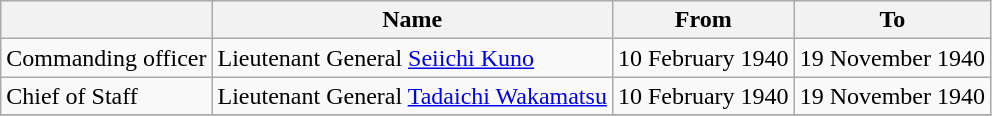<table class=wikitable>
<tr>
<th></th>
<th>Name</th>
<th>From</th>
<th>To</th>
</tr>
<tr>
<td>Commanding officer</td>
<td>Lieutenant General <a href='#'>Seiichi Kuno</a></td>
<td>10 February 1940</td>
<td>19 November 1940</td>
</tr>
<tr>
<td>Chief of Staff</td>
<td>Lieutenant General <a href='#'>Tadaichi Wakamatsu</a></td>
<td>10 February 1940</td>
<td>19 November 1940</td>
</tr>
<tr>
</tr>
</table>
